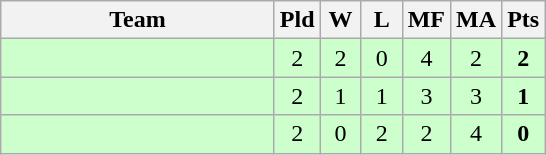<table class=wikitable style="text-align:center">
<tr>
<th width=175>Team</th>
<th width=20>Pld</th>
<th width=20>W</th>
<th width=20>L</th>
<th width=20>MF</th>
<th width=20>MA</th>
<th width=20>Pts</th>
</tr>
<tr bgcolor=ccffcc>
<td style="text-align:left"></td>
<td>2</td>
<td>2</td>
<td>0</td>
<td>4</td>
<td>2</td>
<td><strong>2</strong></td>
</tr>
<tr bgcolor=ccffcc>
<td style="text-align:left"></td>
<td>2</td>
<td>1</td>
<td>1</td>
<td>3</td>
<td>3</td>
<td><strong>1</strong></td>
</tr>
<tr bgcolor=ccffcc>
<td style="text-align:left"></td>
<td>2</td>
<td>0</td>
<td>2</td>
<td>2</td>
<td>4</td>
<td><strong>0</strong></td>
</tr>
</table>
